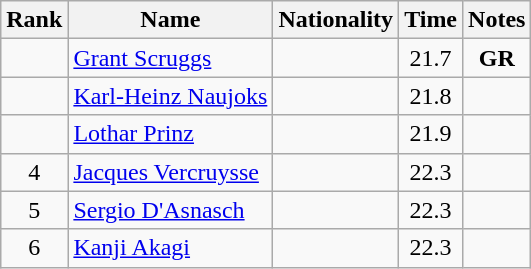<table class="wikitable sortable" style="text-align:center">
<tr>
<th>Rank</th>
<th>Name</th>
<th>Nationality</th>
<th>Time</th>
<th>Notes</th>
</tr>
<tr>
<td></td>
<td align=left><a href='#'>Grant Scruggs</a></td>
<td align=left></td>
<td>21.7</td>
<td><strong>GR</strong></td>
</tr>
<tr>
<td></td>
<td align=left><a href='#'>Karl-Heinz Naujoks</a></td>
<td align=left></td>
<td>21.8</td>
<td></td>
</tr>
<tr>
<td></td>
<td align=left><a href='#'>Lothar Prinz</a></td>
<td align=left></td>
<td>21.9</td>
<td></td>
</tr>
<tr>
<td>4</td>
<td align=left><a href='#'>Jacques Vercruysse</a></td>
<td align=left></td>
<td>22.3</td>
<td></td>
</tr>
<tr>
<td>5</td>
<td align=left><a href='#'>Sergio D'Asnasch</a></td>
<td align=left></td>
<td>22.3</td>
<td></td>
</tr>
<tr>
<td>6</td>
<td align=left><a href='#'>Kanji Akagi</a></td>
<td align=left></td>
<td>22.3</td>
<td></td>
</tr>
</table>
